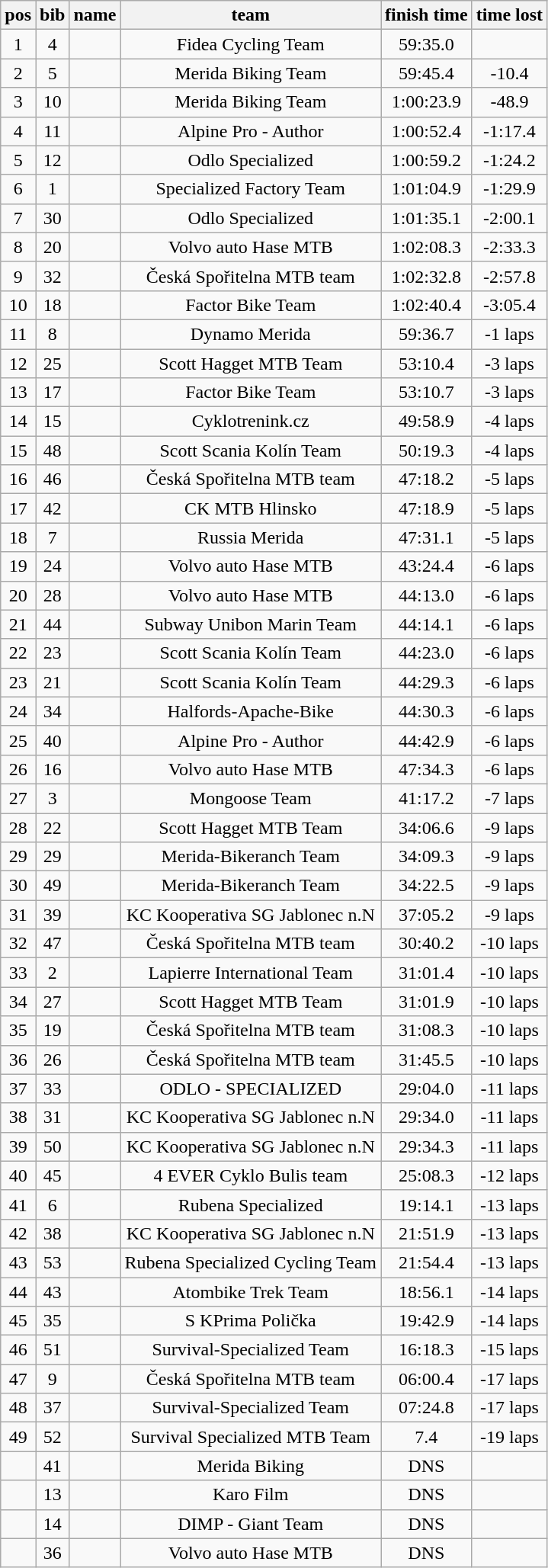<table class="wikitable" border="1" style="text-align:center">
<tr>
<th>pos</th>
<th>bib</th>
<th>name</th>
<th>team</th>
<th>finish time</th>
<th>time lost</th>
</tr>
<tr>
<td>1</td>
<td>4</td>
<td align=left></td>
<td>Fidea Cycling Team</td>
<td>59:35.0</td>
<td></td>
</tr>
<tr>
<td>2</td>
<td>5</td>
<td align=left></td>
<td>Merida Biking Team</td>
<td>59:45.4</td>
<td>-10.4</td>
</tr>
<tr>
<td>3</td>
<td>10</td>
<td align=left></td>
<td>Merida Biking Team</td>
<td>1:00:23.9</td>
<td>-48.9</td>
</tr>
<tr>
<td>4</td>
<td>11</td>
<td align=left></td>
<td>Alpine Pro - Author</td>
<td>1:00:52.4</td>
<td>-1:17.4</td>
</tr>
<tr>
<td>5</td>
<td>12</td>
<td align=left></td>
<td>Odlo Specialized</td>
<td>1:00:59.2</td>
<td>-1:24.2</td>
</tr>
<tr>
<td>6</td>
<td>1</td>
<td align=left></td>
<td>Specialized Factory Team</td>
<td>1:01:04.9</td>
<td>-1:29.9</td>
</tr>
<tr>
<td>7</td>
<td>30</td>
<td align=left></td>
<td>Odlo Specialized</td>
<td>1:01:35.1</td>
<td>-2:00.1</td>
</tr>
<tr>
<td>8</td>
<td>20</td>
<td align=left></td>
<td>Volvo auto Hase MTB</td>
<td>1:02:08.3</td>
<td>-2:33.3</td>
</tr>
<tr>
<td>9</td>
<td>32</td>
<td align=left></td>
<td>Česká Spořitelna MTB team</td>
<td>1:02:32.8</td>
<td>-2:57.8</td>
</tr>
<tr>
<td>10</td>
<td>18</td>
<td align=left></td>
<td>Factor Bike Team</td>
<td>1:02:40.4</td>
<td>-3:05.4</td>
</tr>
<tr>
<td>11</td>
<td>8</td>
<td align=left></td>
<td>Dynamo Merida</td>
<td>59:36.7</td>
<td>-1 laps</td>
</tr>
<tr>
<td>12</td>
<td>25</td>
<td align=left></td>
<td>Scott Hagget MTB Team</td>
<td>53:10.4</td>
<td>-3 laps</td>
</tr>
<tr>
<td>13</td>
<td>17</td>
<td align=left></td>
<td>Factor Bike Team</td>
<td>53:10.7</td>
<td>-3 laps</td>
</tr>
<tr>
<td>14</td>
<td>15</td>
<td align=left></td>
<td>Cyklotrenink.cz</td>
<td>49:58.9</td>
<td>-4 laps</td>
</tr>
<tr>
<td>15</td>
<td>48</td>
<td align=left></td>
<td>Scott Scania Kolín Team</td>
<td>50:19.3</td>
<td>-4 laps</td>
</tr>
<tr>
<td>16</td>
<td>46</td>
<td align=left></td>
<td>Česká Spořitelna MTB team</td>
<td>47:18.2</td>
<td>-5 laps</td>
</tr>
<tr>
<td>17</td>
<td>42</td>
<td align=left></td>
<td>CK MTB Hlinsko</td>
<td>47:18.9</td>
<td>-5 laps</td>
</tr>
<tr>
<td>18</td>
<td>7</td>
<td align=left></td>
<td>Russia Merida</td>
<td>47:31.1</td>
<td>-5 laps</td>
</tr>
<tr>
<td>19</td>
<td>24</td>
<td align=left></td>
<td>Volvo auto Hase MTB</td>
<td>43:24.4</td>
<td>-6 laps</td>
</tr>
<tr>
<td>20</td>
<td>28</td>
<td align=left></td>
<td>Volvo auto Hase MTB</td>
<td>44:13.0</td>
<td>-6 laps</td>
</tr>
<tr>
<td>21</td>
<td>44</td>
<td align=left></td>
<td>Subway Unibon Marin Team</td>
<td>44:14.1</td>
<td>-6 laps</td>
</tr>
<tr>
<td>22</td>
<td>23</td>
<td align=left></td>
<td>Scott Scania Kolín Team</td>
<td>44:23.0</td>
<td>-6 laps</td>
</tr>
<tr>
<td>23</td>
<td>21</td>
<td align=left></td>
<td>Scott Scania Kolín Team</td>
<td>44:29.3</td>
<td>-6 laps</td>
</tr>
<tr>
<td>24</td>
<td>34</td>
<td align=left></td>
<td>Halfords-Apache-Bike</td>
<td>44:30.3</td>
<td>-6 laps</td>
</tr>
<tr>
<td>25</td>
<td>40</td>
<td align=left></td>
<td>Alpine Pro - Author</td>
<td>44:42.9</td>
<td>-6 laps</td>
</tr>
<tr>
<td>26</td>
<td>16</td>
<td align=left></td>
<td>Volvo auto Hase MTB</td>
<td>47:34.3</td>
<td>-6 laps</td>
</tr>
<tr>
<td>27</td>
<td>3</td>
<td align=left></td>
<td>Mongoose Team</td>
<td>41:17.2</td>
<td>-7 laps</td>
</tr>
<tr>
<td>28</td>
<td>22</td>
<td align=left></td>
<td>Scott Hagget MTB Team</td>
<td>34:06.6</td>
<td>-9 laps</td>
</tr>
<tr>
<td>29</td>
<td>29</td>
<td align=left></td>
<td>Merida-Bikeranch Team</td>
<td>34:09.3</td>
<td>-9 laps</td>
</tr>
<tr>
<td>30</td>
<td>49</td>
<td align=left></td>
<td>Merida-Bikeranch Team</td>
<td>34:22.5</td>
<td>-9 laps</td>
</tr>
<tr>
<td>31</td>
<td>39</td>
<td align=left></td>
<td>KC Kooperativa SG Jablonec n.N</td>
<td>37:05.2</td>
<td>-9 laps</td>
</tr>
<tr>
<td>32</td>
<td>47</td>
<td align=left></td>
<td>Česká Spořitelna MTB team</td>
<td>30:40.2</td>
<td>-10 laps</td>
</tr>
<tr>
<td>33</td>
<td>2</td>
<td align=left></td>
<td>Lapierre International Team</td>
<td>31:01.4</td>
<td>-10 laps</td>
</tr>
<tr>
<td>34</td>
<td>27</td>
<td align=left></td>
<td>Scott Hagget MTB Team</td>
<td>31:01.9</td>
<td>-10 laps</td>
</tr>
<tr>
<td>35</td>
<td>19</td>
<td align=left></td>
<td>Česká Spořitelna MTB team</td>
<td>31:08.3</td>
<td>-10 laps</td>
</tr>
<tr>
<td>36</td>
<td>26</td>
<td align=left></td>
<td>Česká Spořitelna MTB team</td>
<td>31:45.5</td>
<td>-10 laps</td>
</tr>
<tr>
<td>37</td>
<td>33</td>
<td align=left></td>
<td>ODLO - SPECIALIZED</td>
<td>29:04.0</td>
<td>-11 laps</td>
</tr>
<tr>
<td>38</td>
<td>31</td>
<td align=left></td>
<td>KC Kooperativa SG Jablonec n.N</td>
<td>29:34.0</td>
<td>-11 laps</td>
</tr>
<tr>
<td>39</td>
<td>50</td>
<td align=left></td>
<td>KC Kooperativa SG Jablonec n.N</td>
<td>29:34.3</td>
<td>-11 laps</td>
</tr>
<tr>
<td>40</td>
<td>45</td>
<td align=left></td>
<td>4 EVER Cyklo Bulis team</td>
<td>25:08.3</td>
<td>-12 laps</td>
</tr>
<tr>
<td>41</td>
<td>6</td>
<td align=left></td>
<td>Rubena Specialized</td>
<td>19:14.1</td>
<td>-13 laps</td>
</tr>
<tr>
<td>42</td>
<td>38</td>
<td align=left></td>
<td>KC Kooperativa SG Jablonec n.N</td>
<td>21:51.9</td>
<td>-13 laps</td>
</tr>
<tr>
<td>43</td>
<td>53</td>
<td align=left></td>
<td>Rubena Specialized Cycling Team</td>
<td>21:54.4</td>
<td>-13 laps</td>
</tr>
<tr>
<td>44</td>
<td>43</td>
<td align=left></td>
<td>Atombike Trek Team</td>
<td>18:56.1</td>
<td>-14 laps</td>
</tr>
<tr>
<td>45</td>
<td>35</td>
<td align=left></td>
<td>S KPrima Polička</td>
<td>19:42.9</td>
<td>-14 laps</td>
</tr>
<tr>
<td>46</td>
<td>51</td>
<td align=left></td>
<td>Survival-Specialized Team</td>
<td>16:18.3</td>
<td>-15 laps</td>
</tr>
<tr>
<td>47</td>
<td>9</td>
<td align=left></td>
<td>Česká Spořitelna MTB team</td>
<td>06:00.4</td>
<td>-17 laps</td>
</tr>
<tr>
<td>48</td>
<td>37</td>
<td align=left></td>
<td>Survival-Specialized Team</td>
<td>07:24.8</td>
<td>-17 laps</td>
</tr>
<tr>
<td>49</td>
<td>52</td>
<td align=left></td>
<td>Survival Specialized MTB Team</td>
<td>7.4</td>
<td>-19 laps</td>
</tr>
<tr>
<td></td>
<td>41</td>
<td align=left></td>
<td>Merida Biking</td>
<td>DNS</td>
<td></td>
</tr>
<tr>
<td></td>
<td>13</td>
<td align=left></td>
<td>Karo Film</td>
<td>DNS</td>
<td></td>
</tr>
<tr>
<td></td>
<td>14</td>
<td align=left></td>
<td>DIMP - Giant Team</td>
<td>DNS</td>
<td></td>
</tr>
<tr>
<td></td>
<td>36</td>
<td align=left></td>
<td>Volvo auto Hase MTB</td>
<td>DNS</td>
<td></td>
</tr>
</table>
